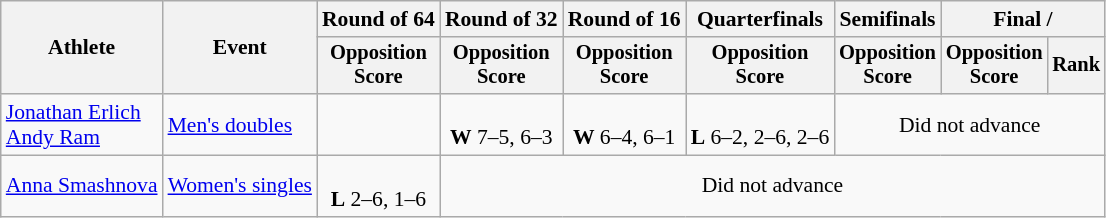<table class=wikitable style="font-size:90%">
<tr>
<th rowspan="2">Athlete</th>
<th rowspan="2">Event</th>
<th>Round of 64</th>
<th>Round of 32</th>
<th>Round of 16</th>
<th>Quarterfinals</th>
<th>Semifinals</th>
<th colspan=2>Final / </th>
</tr>
<tr style="font-size:95%">
<th>Opposition<br>Score</th>
<th>Opposition<br>Score</th>
<th>Opposition<br>Score</th>
<th>Opposition<br>Score</th>
<th>Opposition<br>Score</th>
<th>Opposition<br>Score</th>
<th>Rank</th>
</tr>
<tr align=center>
<td align=left><a href='#'>Jonathan Erlich</a><br><a href='#'>Andy Ram</a></td>
<td align=left><a href='#'>Men's doubles</a></td>
<td></td>
<td><br><strong>W</strong> 7–5, 6–3</td>
<td><br><strong>W</strong> 6–4, 6–1</td>
<td><br><strong>L</strong> 6–2, 2–6, 2–6</td>
<td colspan=3>Did not advance</td>
</tr>
<tr align=center>
<td align=left><a href='#'>Anna Smashnova</a></td>
<td align=left><a href='#'>Women's singles</a></td>
<td><br><strong>L</strong> 2–6, 1–6</td>
<td colspan=6>Did not advance</td>
</tr>
</table>
